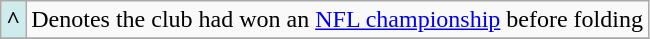<table class="wikitable plainrowheaders" border="1">
<tr>
<th scope="row" style="text-align:center; background-color:#cfecec;">^</th>
<td>Denotes the club had won an <a href='#'>NFL championship</a> before folding</td>
</tr>
<tr>
</tr>
</table>
